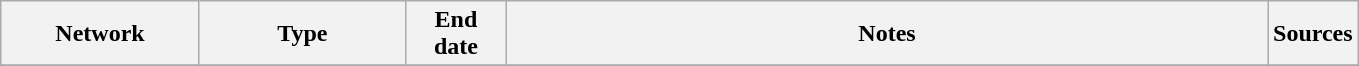<table class="wikitable">
<tr>
<th style="text-align:center; width:125px">Network</th>
<th style="text-align:center; width:130px">Type</th>
<th style="text-align:center; width:60px">End date</th>
<th style="text-align:center; width:500px">Notes</th>
<th style="text-align:center; width:30px">Sources</th>
</tr>
<tr>
</tr>
</table>
